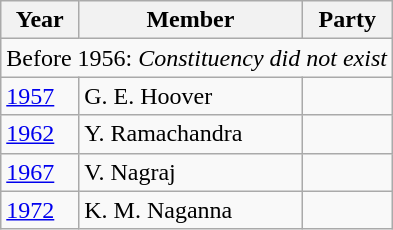<table class="wikitable sortable">
<tr>
<th>Year</th>
<th>Member</th>
<th colspan="2">Party</th>
</tr>
<tr>
<td colspan=4>Before 1956: <em>Constituency did not exist</em></td>
</tr>
<tr>
<td><a href='#'>1957</a></td>
<td>G. E. Hoover</td>
<td></td>
</tr>
<tr>
<td><a href='#'>1962</a></td>
<td>Y. Ramachandra</td>
<td></td>
</tr>
<tr>
<td><a href='#'>1967</a></td>
<td>V. Nagraj</td>
<td></td>
</tr>
<tr>
<td><a href='#'>1972</a></td>
<td>K. M. Naganna</td>
<td></td>
</tr>
</table>
